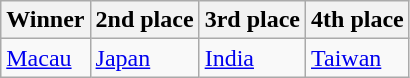<table class="wikitable">
<tr>
<th>Winner</th>
<th>2nd place</th>
<th>3rd place</th>
<th>4th place</th>
</tr>
<tr>
<td> <a href='#'>Macau</a></td>
<td> <a href='#'>Japan</a></td>
<td> <a href='#'>India</a></td>
<td> <a href='#'>Taiwan</a></td>
</tr>
</table>
